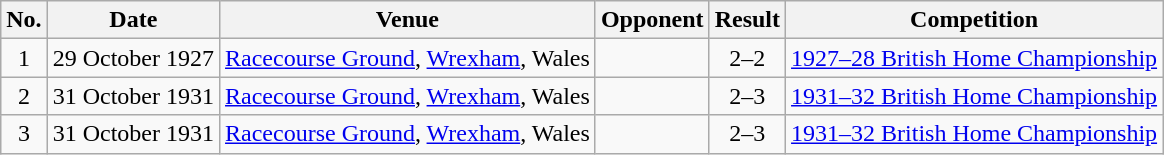<table class="wikitable sortable">
<tr>
<th scope="col">No.</th>
<th scope="col">Date</th>
<th scope="col">Venue</th>
<th scope="col">Opponent</th>
<th scope="col">Result</th>
<th scope="col">Competition</th>
</tr>
<tr>
<td align="center">1</td>
<td>29 October 1927</td>
<td><a href='#'>Racecourse Ground</a>, <a href='#'>Wrexham</a>, Wales</td>
<td></td>
<td align="center">2–2</td>
<td><a href='#'>1927–28 British Home Championship</a></td>
</tr>
<tr>
<td align="center">2</td>
<td>31 October 1931</td>
<td><a href='#'>Racecourse Ground</a>, <a href='#'>Wrexham</a>, Wales</td>
<td></td>
<td align="center">2–3</td>
<td><a href='#'>1931–32 British Home Championship</a></td>
</tr>
<tr>
<td align="center">3</td>
<td>31 October 1931</td>
<td><a href='#'>Racecourse Ground</a>, <a href='#'>Wrexham</a>, Wales</td>
<td></td>
<td align="center">2–3</td>
<td><a href='#'>1931–32 British Home Championship</a></td>
</tr>
</table>
